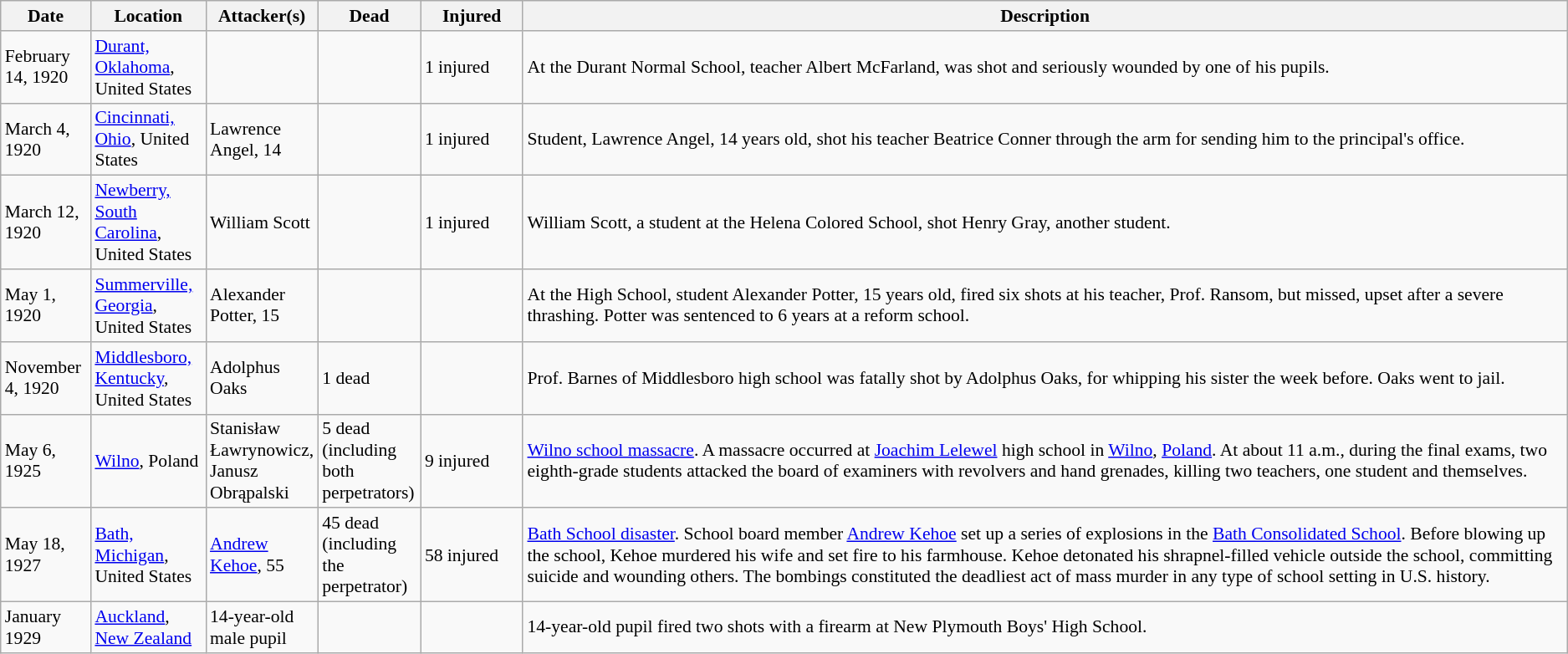<table class="wikitable sortable" style="font-size:90%;">
<tr>
<th style="width:65px;">Date</th>
<th style="width:85px;">Location</th>
<th style="width:75px;">Attacker(s)</th>
<th data-sort-type="number" style="width:75px;">Dead</th>
<th data-sort-type="number" style="width:75px;">Injured</th>
<th>Description</th>
</tr>
<tr>
<td>February 14, 1920</td>
<td><a href='#'>Durant, Oklahoma</a>, United States</td>
<td></td>
<td></td>
<td>1 injured</td>
<td>At the Durant Normal School, teacher Albert McFarland, was shot and seriously wounded by one of his pupils.</td>
</tr>
<tr>
<td>March 4, 1920</td>
<td><a href='#'>Cincinnati, Ohio</a>, United States</td>
<td>Lawrence Angel, 14</td>
<td></td>
<td>1 injured</td>
<td>Student, Lawrence Angel, 14 years old, shot his teacher Beatrice Conner through the arm for sending him to the principal's office.</td>
</tr>
<tr>
<td>March 12, 1920</td>
<td><a href='#'>Newberry, South Carolina</a>, United States</td>
<td>William Scott</td>
<td></td>
<td>1 injured</td>
<td>William Scott, a student at the Helena Colored School, shot Henry Gray, another student.</td>
</tr>
<tr>
<td>May 1, 1920</td>
<td><a href='#'>Summerville, Georgia</a>, United States</td>
<td>Alexander Potter, 15</td>
<td></td>
<td></td>
<td>At the High School, student Alexander Potter, 15 years old, fired six shots at his teacher, Prof. Ransom, but missed, upset after a severe thrashing. Potter was sentenced to 6 years at a reform school.</td>
</tr>
<tr>
<td>November 4, 1920</td>
<td><a href='#'>Middlesboro, Kentucky</a>, United States</td>
<td>Adolphus Oaks</td>
<td>1 dead</td>
<td></td>
<td>Prof. Barnes of Middlesboro high school was fatally shot by Adolphus Oaks, for whipping his sister the week before. Oaks went to jail.</td>
</tr>
<tr>
<td>May 6, 1925</td>
<td><a href='#'>Wilno</a>, Poland</td>
<td>Stanisław Ławrynowicz, Janusz Obrąpalski</td>
<td>5 dead (including both perpetrators)</td>
<td>9 injured</td>
<td><a href='#'>Wilno school massacre</a>. A massacre occurred at <a href='#'>Joachim Lelewel</a> high school in <a href='#'>Wilno</a>, <a href='#'>Poland</a>. At about 11 a.m., during the final exams, two eighth-grade students attacked the board of examiners with revolvers and hand grenades, killing two teachers, one student and themselves.</td>
</tr>
<tr>
<td>May 18, 1927</td>
<td><a href='#'>Bath, Michigan</a>, United States</td>
<td><a href='#'>Andrew Kehoe</a>, 55</td>
<td>45 dead (including the perpetrator)</td>
<td>58 injured</td>
<td><a href='#'>Bath School disaster</a>. School board member <a href='#'>Andrew Kehoe</a> set up a series of explosions in the <a href='#'>Bath Consolidated School</a>.  Before blowing up the school, Kehoe murdered his wife and set fire to his farmhouse.  Kehoe detonated his shrapnel-filled vehicle outside the school, committing suicide and wounding others. The bombings constituted the deadliest act of mass murder in any type of school setting in U.S. history.</td>
</tr>
<tr>
<td>January 1929</td>
<td><a href='#'>Auckland</a>, <a href='#'>New Zealand</a></td>
<td>14-year-old male pupil</td>
<td></td>
<td></td>
<td>14-year-old pupil fired two shots with a firearm at New Plymouth Boys' High School.</td>
</tr>
</table>
